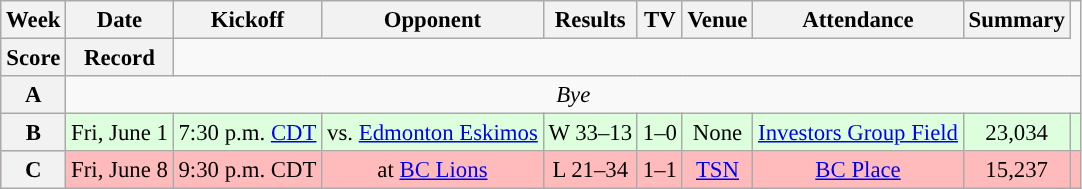<table class="wikitable" style="font-size: 95%;">
<tr>
<th scope="col">Week</th>
<th scope="col">Date</th>
<th scope="col">Kickoff</th>
<th scope="col">Opponent</th>
<th scope="col">Results</th>
<th scope="col">TV</th>
<th scope="col">Venue</th>
<th scope="col">Attendance</th>
<th scope="col">Summary</th>
</tr>
<tr>
<th scope="col">Score</th>
<th scope="col">Record</th>
</tr>
<tr style= bgcolor="ffffff">
<th align="center">A</th>
<td colspan=9 align="center" valign="middle"><em>Bye</em></td>
</tr>
<tr align="center" bgcolor="#ddffdd">
<th align="center">B</th>
<td align="center">Fri, June 1</td>
<td align="center">7:30 p.m. <a href='#'>CDT</a></td>
<td align="center">vs. <a href='#'>Edmonton Eskimos</a></td>
<td align="center">W 33–13</td>
<td align="center">1–0</td>
<td align="center">None</td>
<td align="center"><a href='#'>Investors Group Field</a></td>
<td align="center">23,034</td>
<td align="center"></td>
</tr>
<tr align="center" bgcolor="#ffbbbb">
<th align="center">C</th>
<td align="center">Fri, June 8</td>
<td align="center">9:30 p.m. CDT</td>
<td align="center">at <a href='#'>BC Lions</a></td>
<td align="center">L 21–34</td>
<td align="center">1–1</td>
<td align="center"><a href='#'>TSN</a></td>
<td align="center"><a href='#'>BC Place</a></td>
<td align="center">15,237</td>
<td align="center"></td>
</tr>
</table>
